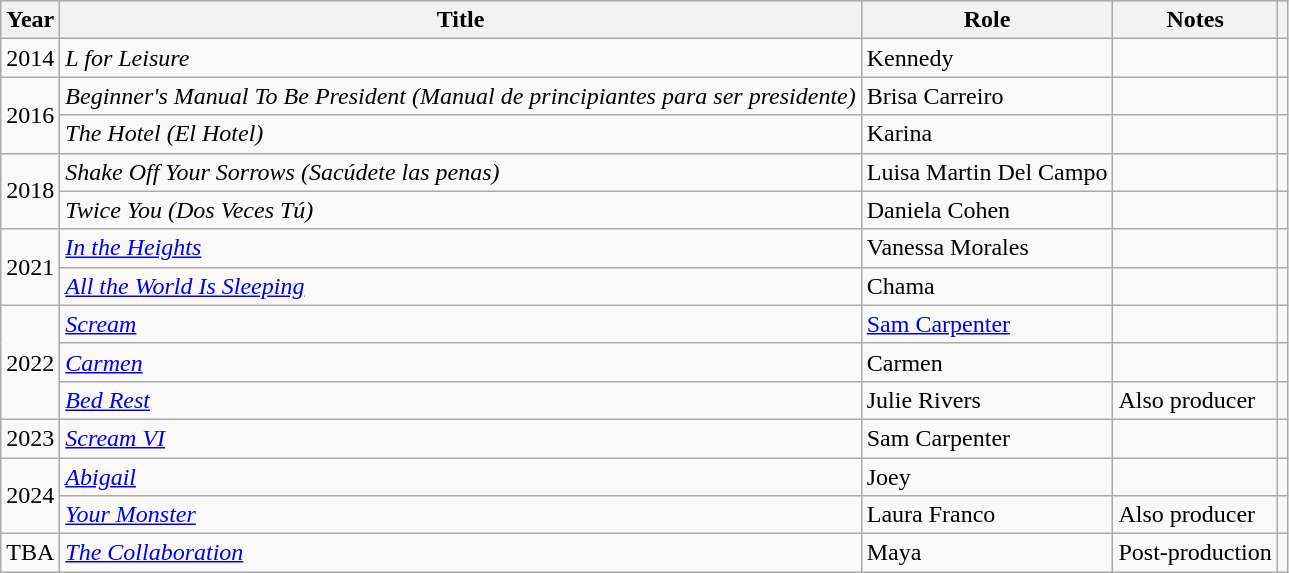<table class="wikitable sortable">
<tr>
<th>Year</th>
<th>Title</th>
<th>Role</th>
<th class="unsortable">Notes</th>
<th class="unsortable"></th>
</tr>
<tr>
<td>2014</td>
<td><em>L for Leisure</em></td>
<td>Kennedy</td>
<td></td>
<td style="text-align:center;"></td>
</tr>
<tr>
<td rowspan=2>2016</td>
<td><em>Beginner's Manual To Be President (Manual de principiantes para ser presidente)</em></td>
<td>Brisa Carreiro</td>
<td></td>
<td style="text-align:center;"></td>
</tr>
<tr>
<td><em>The Hotel (El Hotel)</em></td>
<td>Karina</td>
<td></td>
<td style="text-align:center;"></td>
</tr>
<tr>
<td rowspan=2>2018</td>
<td><em>Shake Off Your Sorrows (Sacúdete las penas)</em></td>
<td>Luisa Martin Del Campo</td>
<td></td>
<td style="text-align:center;"></td>
</tr>
<tr>
<td><em>Twice You (Dos Veces Tú)</em></td>
<td>Daniela Cohen</td>
<td></td>
<td style="text-align:center;"></td>
</tr>
<tr>
<td rowspan=2>2021</td>
<td><em><a href='#'>In the Heights</a></em></td>
<td>Vanessa Morales</td>
<td></td>
<td style="text-align:center;"></td>
</tr>
<tr>
<td><em><a href='#'>All the World Is Sleeping</a></em></td>
<td>Chama</td>
<td></td>
<td style="text-align:center;"></td>
</tr>
<tr>
<td rowspan=3>2022</td>
<td><em><a href='#'>Scream</a></em></td>
<td><a href='#'>Sam Carpenter</a></td>
<td></td>
<td style="text-align:center;"></td>
</tr>
<tr>
<td><em><a href='#'>Carmen</a></em></td>
<td>Carmen</td>
<td></td>
<td style="text-align:center;"></td>
</tr>
<tr>
<td><em><a href='#'>Bed Rest</a></em></td>
<td>Julie Rivers</td>
<td>Also producer</td>
<td style="text-align:center;"></td>
</tr>
<tr>
<td>2023</td>
<td><em><a href='#'>Scream VI</a></em></td>
<td>Sam Carpenter</td>
<td></td>
<td style="text-align:center;"></td>
</tr>
<tr>
<td rowspan="2">2024</td>
<td><em><a href='#'>Abigail</a></em></td>
<td>Joey</td>
<td></td>
<td style="text-align:center;"></td>
</tr>
<tr>
<td><em><a href='#'>Your Monster</a></em></td>
<td>Laura Franco</td>
<td>Also producer</td>
<td style="text-align:center;"></td>
</tr>
<tr>
<td>TBA</td>
<td><em><a href='#'>The Collaboration</a></em></td>
<td>Maya</td>
<td>Post-production</td>
<td style="text-align:center;"></td>
</tr>
</table>
